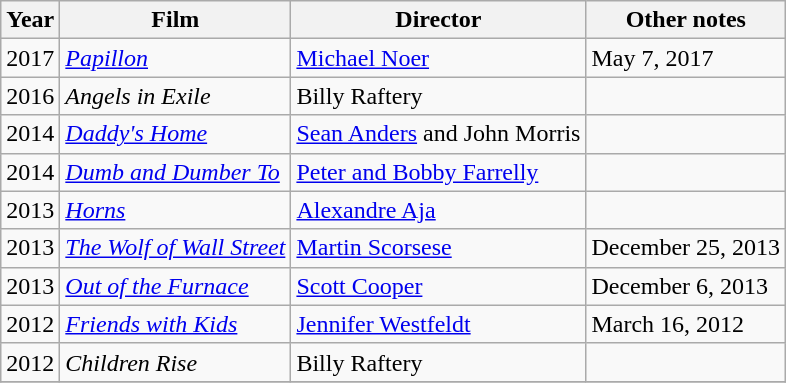<table class="wikitable">
<tr>
<th>Year</th>
<th>Film</th>
<th>Director</th>
<th>Other notes</th>
</tr>
<tr>
<td>2017</td>
<td><em><a href='#'>Papillon</a></em></td>
<td><a href='#'>Michael Noer</a></td>
<td>May 7, 2017</td>
</tr>
<tr>
<td>2016</td>
<td><em>Angels in Exile</em></td>
<td>Billy Raftery</td>
<td></td>
</tr>
<tr>
<td>2014</td>
<td><em><a href='#'>Daddy's Home</a></em></td>
<td><a href='#'>Sean Anders</a> and John Morris</td>
<td></td>
</tr>
<tr>
<td>2014</td>
<td><em><a href='#'>Dumb and Dumber To</a></em></td>
<td><a href='#'>Peter and Bobby Farrelly</a></td>
<td></td>
</tr>
<tr>
<td>2013</td>
<td><em><a href='#'>Horns</a></em></td>
<td><a href='#'>Alexandre Aja</a></td>
<td></td>
</tr>
<tr>
<td>2013</td>
<td><em><a href='#'>The Wolf of Wall Street</a></em></td>
<td><a href='#'>Martin Scorsese</a></td>
<td>December 25, 2013</td>
</tr>
<tr>
<td>2013</td>
<td><em><a href='#'>Out of the Furnace</a></em></td>
<td><a href='#'>Scott Cooper</a></td>
<td>December 6, 2013</td>
</tr>
<tr>
<td>2012</td>
<td><em><a href='#'>Friends with Kids</a></em></td>
<td><a href='#'>Jennifer Westfeldt</a></td>
<td>March 16, 2012</td>
</tr>
<tr>
<td>2012</td>
<td><em>Children Rise</em></td>
<td>Billy Raftery</td>
<td></td>
</tr>
<tr>
</tr>
</table>
